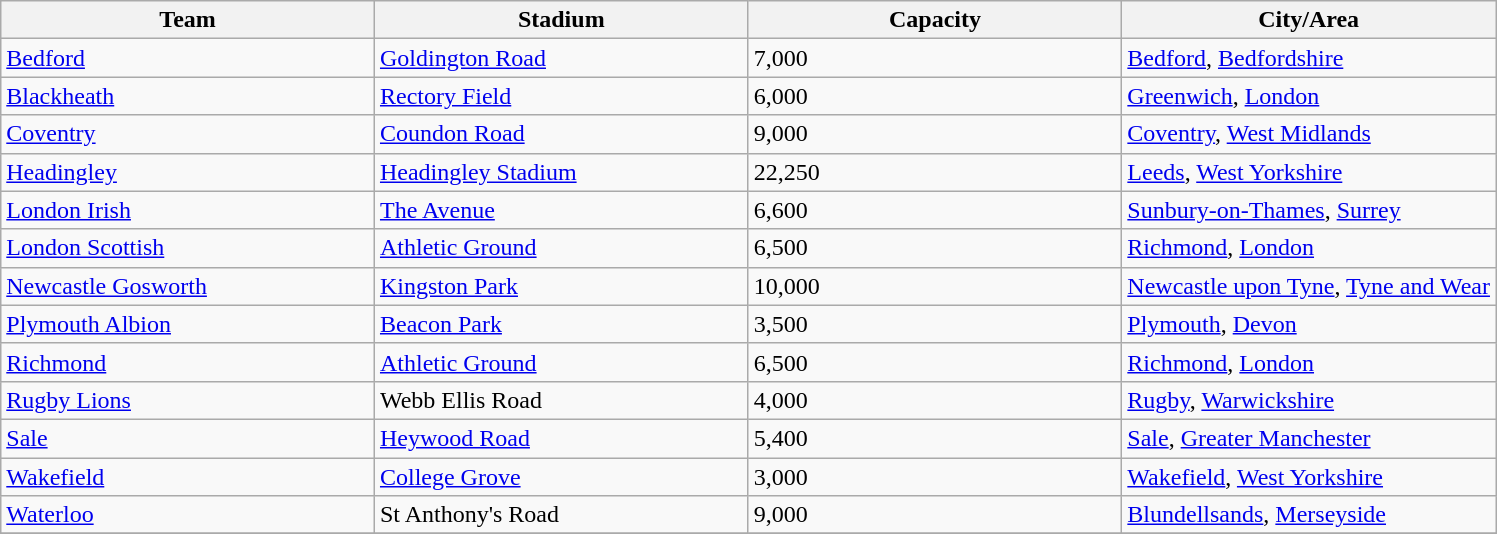<table class="wikitable sortable">
<tr>
<th width=25%>Team</th>
<th width=25%>Stadium</th>
<th width=25%>Capacity</th>
<th width=25%>City/Area</th>
</tr>
<tr>
<td><a href='#'>Bedford</a></td>
<td><a href='#'>Goldington Road</a></td>
<td>7,000</td>
<td><a href='#'>Bedford</a>, <a href='#'>Bedfordshire</a></td>
</tr>
<tr>
<td><a href='#'>Blackheath</a></td>
<td><a href='#'>Rectory Field</a></td>
<td>6,000</td>
<td><a href='#'>Greenwich</a>, <a href='#'>London</a></td>
</tr>
<tr>
<td><a href='#'>Coventry</a></td>
<td><a href='#'>Coundon Road</a></td>
<td>9,000</td>
<td><a href='#'>Coventry</a>, <a href='#'>West Midlands</a></td>
</tr>
<tr>
<td><a href='#'>Headingley</a></td>
<td><a href='#'>Headingley Stadium</a></td>
<td>22,250</td>
<td><a href='#'>Leeds</a>, <a href='#'>West Yorkshire</a></td>
</tr>
<tr>
<td><a href='#'>London Irish</a></td>
<td><a href='#'>The Avenue</a></td>
<td>6,600</td>
<td><a href='#'>Sunbury-on-Thames</a>, <a href='#'>Surrey</a></td>
</tr>
<tr>
<td><a href='#'>London Scottish</a></td>
<td><a href='#'>Athletic Ground</a></td>
<td>6,500</td>
<td><a href='#'>Richmond</a>, <a href='#'>London</a></td>
</tr>
<tr>
<td><a href='#'>Newcastle Gosworth</a></td>
<td><a href='#'>Kingston Park</a></td>
<td>10,000</td>
<td><a href='#'>Newcastle upon Tyne</a>, <a href='#'>Tyne and Wear</a></td>
</tr>
<tr>
<td><a href='#'>Plymouth Albion</a></td>
<td><a href='#'>Beacon Park</a></td>
<td>3,500</td>
<td><a href='#'>Plymouth</a>, <a href='#'>Devon</a></td>
</tr>
<tr>
<td><a href='#'>Richmond</a></td>
<td><a href='#'>Athletic Ground</a></td>
<td>6,500</td>
<td><a href='#'>Richmond</a>, <a href='#'>London</a></td>
</tr>
<tr>
<td><a href='#'>Rugby Lions</a></td>
<td>Webb Ellis Road</td>
<td>4,000</td>
<td><a href='#'>Rugby</a>, <a href='#'>Warwickshire</a></td>
</tr>
<tr>
<td><a href='#'>Sale</a></td>
<td><a href='#'>Heywood Road</a></td>
<td>5,400</td>
<td><a href='#'>Sale</a>, <a href='#'>Greater Manchester</a></td>
</tr>
<tr>
<td><a href='#'>Wakefield</a></td>
<td><a href='#'>College Grove</a></td>
<td>3,000</td>
<td><a href='#'>Wakefield</a>, <a href='#'>West Yorkshire</a></td>
</tr>
<tr>
<td><a href='#'>Waterloo</a></td>
<td>St Anthony's Road</td>
<td>9,000</td>
<td><a href='#'>Blundellsands</a>, <a href='#'>Merseyside</a></td>
</tr>
<tr>
</tr>
</table>
